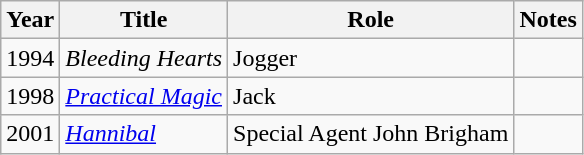<table class="wikitable">
<tr>
<th>Year</th>
<th>Title</th>
<th>Role</th>
<th>Notes</th>
</tr>
<tr>
<td>1994</td>
<td><em>Bleeding Hearts</em></td>
<td>Jogger</td>
<td></td>
</tr>
<tr>
<td>1998</td>
<td><em><a href='#'>Practical Magic</a></em></td>
<td>Jack</td>
<td></td>
</tr>
<tr>
<td>2001</td>
<td><em><a href='#'>Hannibal</a></em></td>
<td>Special Agent John Brigham</td>
<td></td>
</tr>
</table>
